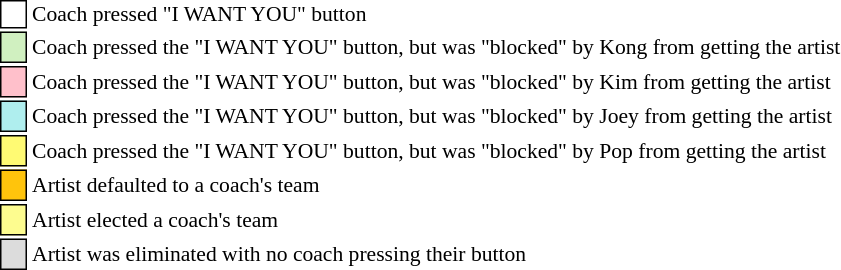<table class="toccolours" style="font-size: 90%; white-space: nowrap;">
<tr>
<td style="background:white; border:1px solid black;"><em></em></td>
<td>Coach pressed "I WANT YOU" button</td>
</tr>
<tr>
<td style="background:#d0f0c0; border:1px solid black;">    </td>
<td>Coach pressed the "I WANT YOU" button, but was "blocked" by Kong from getting the artist</td>
</tr>
<tr>
<td style="background:pink; border:1px solid black;">    </td>
<td>Coach pressed the "I WANT YOU" button, but was "blocked" by Kim from getting the artist</td>
</tr>
<tr>
<td style="background:#afeeee; border:1px solid black;">    </td>
<td>Coach pressed the "I WANT YOU" button, but was "blocked" by Joey from getting the artist</td>
</tr>
<tr>
<td style="background:#fffa73; border:1px solid black;">    </td>
<td>Coach pressed the "I WANT YOU" button, but was "blocked" by Pop from getting the artist</td>
</tr>
<tr>
<td style="background:#ffc40c; border:1px solid black;">    </td>
<td>Artist defaulted to a coach's team</td>
</tr>
<tr>
<td style="background:#fdfc8f; border:1px solid black;">    </td>
<td style="padding-right: 8px">Artist elected a coach's team</td>
</tr>
<tr>
<td style="background:#dcdcdc; border:1px solid black;">    </td>
<td>Artist was eliminated with no coach pressing their button</td>
</tr>
</table>
